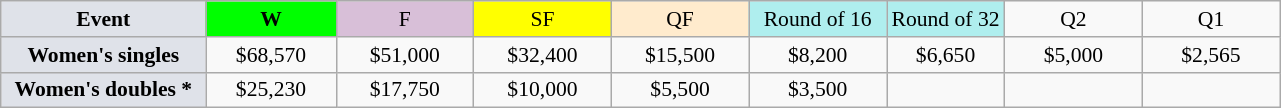<table class=wikitable style=font-size:90%;text-align:center>
<tr>
<td style="width:130px; background:#dfe2e9;"><strong>Event</strong></td>
<td style="width:80px; background:lime;"><strong>W</strong></td>
<td style="width:85px; background:thistle;">F</td>
<td style="width:85px; background:#ff0;">SF</td>
<td style="width:85px; background:#ffebcd;">QF</td>
<td style="width:85px; background:#afeeee;">Round of 16</td>
<td style="background:#afeeee;">Round of 32</td>
<td width=85>Q2</td>
<td width=85>Q1</td>
</tr>
<tr>
<td style="background:#dfe2e9;"><strong>Women's singles</strong></td>
<td>$68,570</td>
<td>$51,000</td>
<td>$32,400</td>
<td>$15,500</td>
<td>$8,200</td>
<td>$6,650</td>
<td>$5,000</td>
<td>$2,565</td>
</tr>
<tr>
<td style="background:#dfe2e9;"><strong>Women's doubles *</strong></td>
<td>$25,230</td>
<td>$17,750</td>
<td>$10,000</td>
<td>$5,500</td>
<td>$3,500</td>
<td></td>
<td></td>
<td></td>
</tr>
</table>
